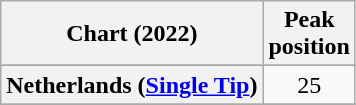<table class="wikitable sortable plainrowheaders" style="text-align:center">
<tr>
<th scope="col">Chart (2022)</th>
<th scope="col">Peak<br>position</th>
</tr>
<tr>
</tr>
<tr>
</tr>
<tr>
</tr>
<tr>
</tr>
<tr>
</tr>
<tr>
<th scope="row">Netherlands (<a href='#'>Single Tip</a>)</th>
<td>25</td>
</tr>
<tr>
</tr>
</table>
